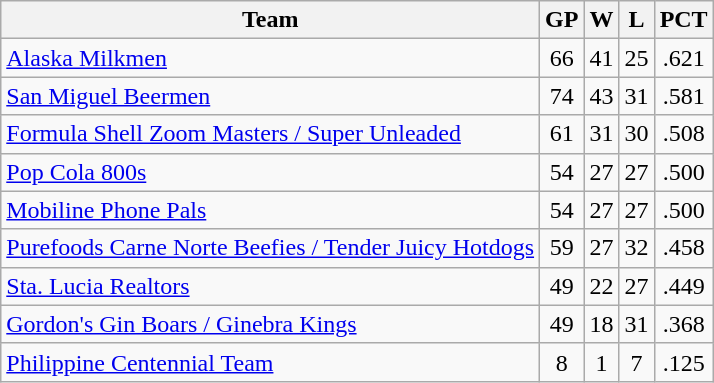<table class="wikitable sortable" style="text-align:center;">
<tr>
<th>Team</th>
<th>GP</th>
<th>W</th>
<th>L</th>
<th>PCT</th>
</tr>
<tr>
<td align=left><a href='#'>Alaska Milkmen</a></td>
<td>66</td>
<td>41</td>
<td>25</td>
<td>.621</td>
</tr>
<tr>
<td align=left><a href='#'>San Miguel Beermen</a></td>
<td>74</td>
<td>43</td>
<td>31</td>
<td>.581</td>
</tr>
<tr>
<td align=left><a href='#'>Formula Shell Zoom Masters / Super Unleaded</a></td>
<td>61</td>
<td>31</td>
<td>30</td>
<td>.508</td>
</tr>
<tr>
<td align=left><a href='#'>Pop Cola 800s</a></td>
<td>54</td>
<td>27</td>
<td>27</td>
<td>.500</td>
</tr>
<tr>
<td align=left><a href='#'>Mobiline Phone Pals</a></td>
<td>54</td>
<td>27</td>
<td>27</td>
<td>.500</td>
</tr>
<tr>
<td align=left><a href='#'>Purefoods Carne Norte Beefies / Tender Juicy Hotdogs</a></td>
<td>59</td>
<td>27</td>
<td>32</td>
<td>.458</td>
</tr>
<tr>
<td align=left><a href='#'>Sta. Lucia Realtors</a></td>
<td>49</td>
<td>22</td>
<td>27</td>
<td>.449</td>
</tr>
<tr>
<td align=left><a href='#'>Gordon's Gin Boars / Ginebra Kings</a></td>
<td>49</td>
<td>18</td>
<td>31</td>
<td>.368</td>
</tr>
<tr>
<td align=left><a href='#'>Philippine Centennial Team</a></td>
<td>8</td>
<td>1</td>
<td>7</td>
<td>.125</td>
</tr>
</table>
